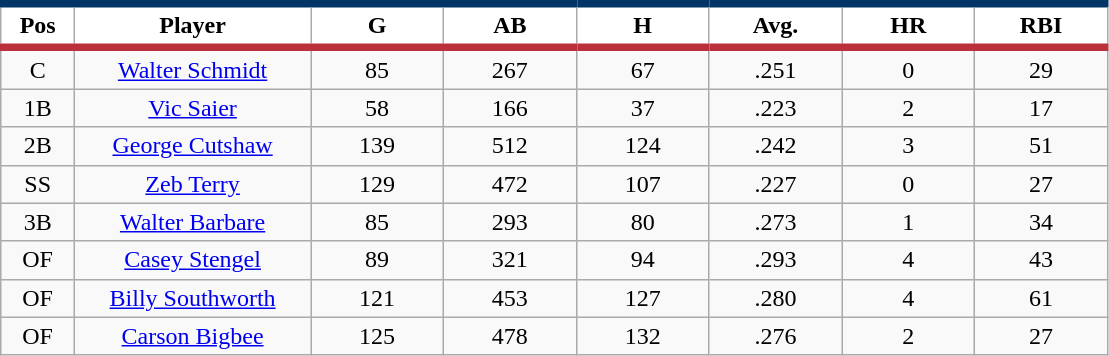<table class="wikitable sortable">
<tr>
<th style="background:#FFFFFF; border-top:#023465 5px solid; border-bottom:#ba313c 5px solid;" width="5%">Pos</th>
<th style="background:#FFFFFF; border-top:#023465 5px solid; border-bottom:#ba313c 5px solid;" width="16%">Player</th>
<th style="background:#FFFFFF; border-top:#023465 5px solid; border-bottom:#ba313c 5px solid;" width="9%">G</th>
<th style="background:#FFFFFF; border-top:#023465 5px solid; border-bottom:#ba313c 5px solid;" width="9%">AB</th>
<th style="background:#FFFFFF; border-top:#023465 5px solid; border-bottom:#ba313c 5px solid;" width="9%">H</th>
<th style="background:#FFFFFF; border-top:#023465 5px solid; border-bottom:#ba313c 5px solid;" width="9%">Avg.</th>
<th style="background:#FFFFFF; border-top:#023465 5px solid; border-bottom:#ba313c 5px solid;" width="9%">HR</th>
<th style="background:#FFFFFF; border-top:#023465 5px solid; border-bottom:#ba313c 5px solid;" width="9%">RBI</th>
</tr>
<tr align="center">
<td>C</td>
<td><a href='#'>Walter Schmidt</a></td>
<td>85</td>
<td>267</td>
<td>67</td>
<td>.251</td>
<td>0</td>
<td>29</td>
</tr>
<tr align="center">
<td>1B</td>
<td><a href='#'>Vic Saier</a></td>
<td>58</td>
<td>166</td>
<td>37</td>
<td>.223</td>
<td>2</td>
<td>17</td>
</tr>
<tr align="center">
<td>2B</td>
<td><a href='#'>George Cutshaw</a></td>
<td>139</td>
<td>512</td>
<td>124</td>
<td>.242</td>
<td>3</td>
<td>51</td>
</tr>
<tr align="center">
<td>SS</td>
<td><a href='#'>Zeb Terry</a></td>
<td>129</td>
<td>472</td>
<td>107</td>
<td>.227</td>
<td>0</td>
<td>27</td>
</tr>
<tr align="center">
<td>3B</td>
<td><a href='#'>Walter Barbare</a></td>
<td>85</td>
<td>293</td>
<td>80</td>
<td>.273</td>
<td>1</td>
<td>34</td>
</tr>
<tr align="center">
<td>OF</td>
<td><a href='#'>Casey Stengel</a></td>
<td>89</td>
<td>321</td>
<td>94</td>
<td>.293</td>
<td>4</td>
<td>43</td>
</tr>
<tr align="center">
<td>OF</td>
<td><a href='#'>Billy Southworth</a></td>
<td>121</td>
<td>453</td>
<td>127</td>
<td>.280</td>
<td>4</td>
<td>61</td>
</tr>
<tr align="center">
<td>OF</td>
<td><a href='#'>Carson Bigbee</a></td>
<td>125</td>
<td>478</td>
<td>132</td>
<td>.276</td>
<td>2</td>
<td>27</td>
</tr>
</table>
